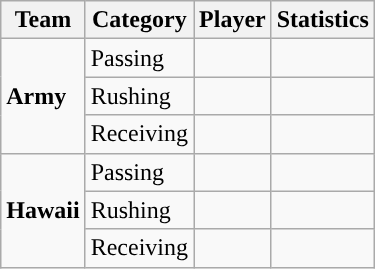<table class="wikitable" style="float: left;">
<tr>
<th>Team</th>
<th>Category</th>
<th>Player</th>
<th>Statistics</th>
</tr>
<tr>
<td rowspan=3><strong>Army</strong></td>
<td>Passing</td>
<td></td>
<td></td>
</tr>
<tr>
<td>Rushing</td>
<td></td>
<td></td>
</tr>
<tr>
<td>Receiving</td>
<td></td>
<td></td>
</tr>
<tr>
<td rowspan=3><strong>Hawaii</strong></td>
<td>Passing</td>
<td></td>
<td></td>
</tr>
<tr>
<td>Rushing</td>
<td></td>
<td></td>
</tr>
<tr>
<td>Receiving</td>
<td></td>
<td></td>
</tr>
</table>
